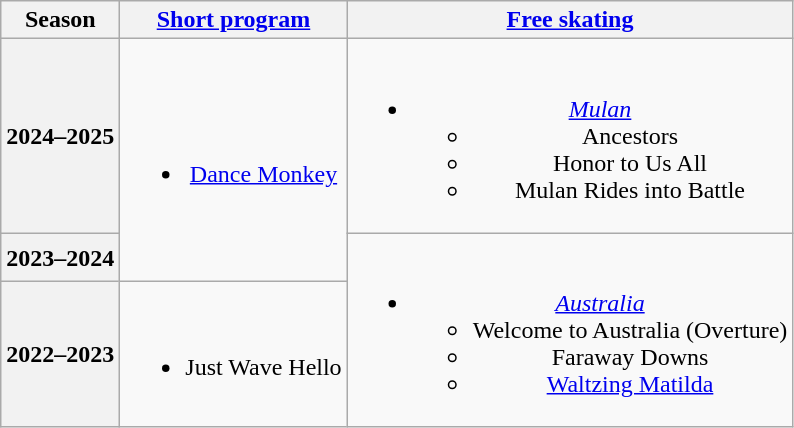<table class=wikitable style=text-align:center>
<tr>
<th>Season</th>
<th><a href='#'>Short program</a></th>
<th><a href='#'>Free skating</a></th>
</tr>
<tr>
<th>2024–2025 <br></th>
<td rowspan=2><br><ul><li><a href='#'>Dance Monkey</a> <br> </li></ul></td>
<td><br><ul><li><em><a href='#'>Mulan</a></em><ul><li>Ancestors</li><li>Honor to Us All</li><li>Mulan Rides into Battle <br> </li></ul></li></ul></td>
</tr>
<tr>
<th>2023–2024 <br></th>
<td rowspan=2><br><ul><li><em><a href='#'>Australia</a></em><ul><li>Welcome to Australia (Overture) <br></li><li>Faraway Downs <br> </li><li><a href='#'>Waltzing Matilda</a> <br> </li></ul></li></ul></td>
</tr>
<tr>
<th>2022–2023 <br></th>
<td><br><ul><li>Just Wave Hello <br> </li></ul></td>
</tr>
</table>
